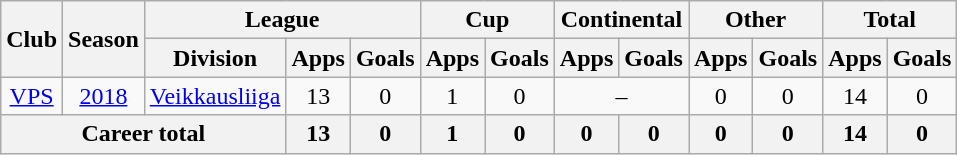<table class="wikitable" style="text-align:center">
<tr>
<th rowspan="2">Club</th>
<th rowspan="2">Season</th>
<th colspan="3">League</th>
<th colspan="2">Cup</th>
<th colspan="2">Continental</th>
<th colspan="2">Other</th>
<th colspan="2">Total</th>
</tr>
<tr>
<th>Division</th>
<th>Apps</th>
<th>Goals</th>
<th>Apps</th>
<th>Goals</th>
<th>Apps</th>
<th>Goals</th>
<th>Apps</th>
<th>Goals</th>
<th>Apps</th>
<th>Goals</th>
</tr>
<tr>
<td><a href='#'>VPS</a></td>
<td><a href='#'>2018</a></td>
<td><a href='#'>Veikkausliiga</a></td>
<td>13</td>
<td>0</td>
<td>1</td>
<td>0</td>
<td colspan="2">–</td>
<td>0</td>
<td>0</td>
<td>14</td>
<td>0</td>
</tr>
<tr>
<th colspan="3">Career total</th>
<th>13</th>
<th>0</th>
<th>1</th>
<th>0</th>
<th>0</th>
<th>0</th>
<th>0</th>
<th>0</th>
<th>14</th>
<th>0</th>
</tr>
</table>
